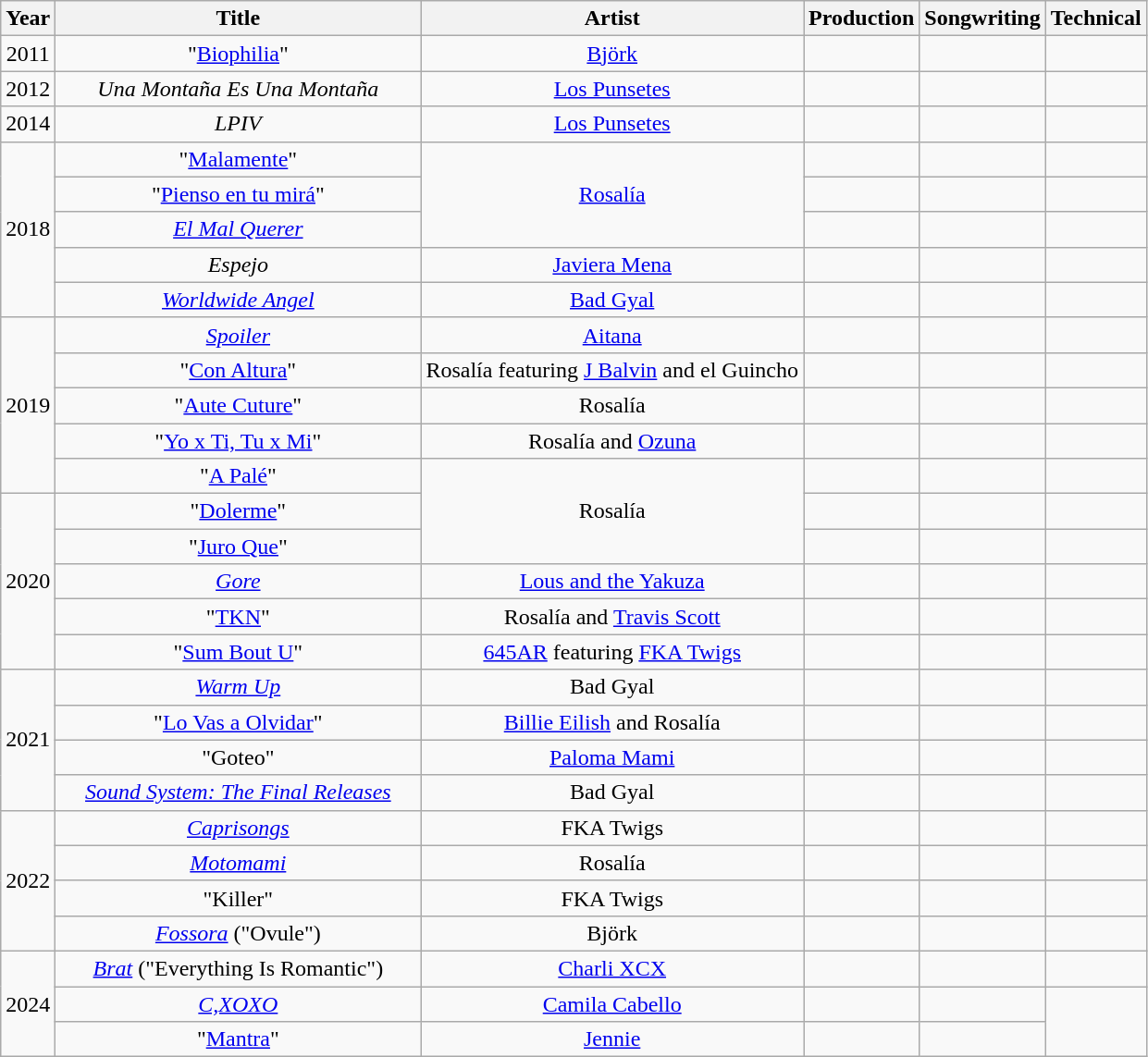<table style="text-align:center;" class="wikitable plainrowheaders">
<tr>
<th scope="col">Year</th>
<th scope="col" style="width:16em;">Title</th>
<th scope="col">Artist</th>
<th scope="col">Production</th>
<th scope="col">Songwriting</th>
<th scope="col">Technical</th>
</tr>
<tr>
<td rowspan="1">2011</td>
<td>"<a href='#'>Biophilia</a>"</td>
<td><a href='#'>Björk</a></td>
<td></td>
<td></td>
<td></td>
</tr>
<tr>
<td rowspan="1">2012</td>
<td><em>Una Montaña Es Una Montaña</em></td>
<td><a href='#'>Los Punsetes</a></td>
<td></td>
<td></td>
<td></td>
</tr>
<tr>
<td rowspan="1">2014</td>
<td><em>LPIV</em></td>
<td><a href='#'>Los Punsetes</a></td>
<td></td>
<td></td>
<td></td>
</tr>
<tr>
<td rowspan="5">2018</td>
<td>"<a href='#'>Malamente</a>"</td>
<td rowspan="3"><a href='#'>Rosalía</a></td>
<td></td>
<td></td>
<td></td>
</tr>
<tr>
<td>"<a href='#'>Pienso en tu mirá</a>"</td>
<td></td>
<td></td>
<td></td>
</tr>
<tr>
<td><em><a href='#'>El Mal Querer</a></em></td>
<td></td>
<td></td>
<td></td>
</tr>
<tr>
<td><em>Espejo</em></td>
<td><a href='#'>Javiera Mena</a></td>
<td></td>
<td></td>
<td></td>
</tr>
<tr>
<td><em><a href='#'>Worldwide Angel</a></em></td>
<td><a href='#'>Bad Gyal</a></td>
<td></td>
<td></td>
<td></td>
</tr>
<tr>
<td rowspan="5">2019</td>
<td><em><a href='#'>Spoiler</a></em></td>
<td><a href='#'>Aitana</a></td>
<td></td>
<td></td>
<td></td>
</tr>
<tr>
<td>"<a href='#'>Con Altura</a>"</td>
<td>Rosalía featuring <a href='#'>J Balvin</a> and el Guincho</td>
<td></td>
<td></td>
<td></td>
</tr>
<tr>
<td>"<a href='#'>Aute Cuture</a>"</td>
<td>Rosalía</td>
<td></td>
<td></td>
<td></td>
</tr>
<tr>
<td>"<a href='#'>Yo x Ti, Tu x Mi</a>"</td>
<td>Rosalía and <a href='#'>Ozuna</a></td>
<td></td>
<td></td>
<td></td>
</tr>
<tr>
<td>"<a href='#'>A Palé</a>"</td>
<td rowspan="3">Rosalía</td>
<td></td>
<td></td>
<td></td>
</tr>
<tr>
<td rowspan="5">2020</td>
<td>"<a href='#'>Dolerme</a>"</td>
<td></td>
<td></td>
<td></td>
</tr>
<tr>
<td>"<a href='#'>Juro Que</a>"</td>
<td></td>
<td></td>
<td></td>
</tr>
<tr>
<td><em><a href='#'>Gore</a></em></td>
<td><a href='#'>Lous and the Yakuza</a></td>
<td></td>
<td></td>
<td></td>
</tr>
<tr>
<td>"<a href='#'>TKN</a>"</td>
<td>Rosalía and <a href='#'>Travis Scott</a></td>
<td></td>
<td></td>
<td></td>
</tr>
<tr>
<td>"<a href='#'>Sum Bout U</a>"</td>
<td><a href='#'>645AR</a> featuring <a href='#'>FKA Twigs</a></td>
<td></td>
<td></td>
<td></td>
</tr>
<tr>
<td rowspan="4">2021</td>
<td><em><a href='#'>Warm Up</a></em></td>
<td>Bad Gyal</td>
<td></td>
<td></td>
<td></td>
</tr>
<tr>
<td>"<a href='#'>Lo Vas a Olvidar</a>"</td>
<td><a href='#'>Billie Eilish</a> and Rosalía</td>
<td></td>
<td></td>
<td></td>
</tr>
<tr>
<td>"Goteo"</td>
<td><a href='#'>Paloma Mami</a></td>
<td></td>
<td></td>
<td></td>
</tr>
<tr>
<td><em><a href='#'>Sound System: The Final Releases</a></em></td>
<td>Bad Gyal</td>
<td></td>
<td></td>
<td></td>
</tr>
<tr>
<td rowspan="4">2022</td>
<td><em><a href='#'>Caprisongs</a></em></td>
<td>FKA Twigs</td>
<td></td>
<td></td>
<td></td>
</tr>
<tr>
<td><em><a href='#'>Motomami</a></em></td>
<td>Rosalía</td>
<td></td>
<td></td>
<td></td>
</tr>
<tr>
<td>"Killer"</td>
<td>FKA Twigs</td>
<td></td>
<td></td>
<td></td>
</tr>
<tr>
<td><em><a href='#'>Fossora</a></em> ("Ovule")</td>
<td>Björk</td>
<td></td>
<td></td>
<td></td>
</tr>
<tr>
<td rowspan="3">2024</td>
<td><em><a href='#'>Brat</a></em> ("Everything Is Romantic")</td>
<td><a href='#'>Charli XCX</a></td>
<td></td>
<td></td>
<td></td>
</tr>
<tr>
<td><em><a href='#'>C,XOXO</a></em></td>
<td><a href='#'>Camila Cabello</a></td>
<td></td>
<td></td>
</tr>
<tr>
<td>"<a href='#'>Mantra</a>"</td>
<td><a href='#'>Jennie</a></td>
<td></td>
<td></td>
</tr>
</table>
